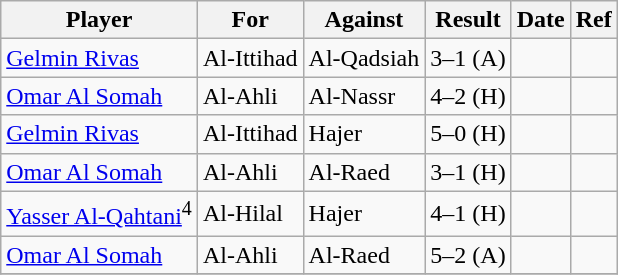<table class="wikitable">
<tr>
<th>Player</th>
<th>For</th>
<th>Against</th>
<th style="text-align:center">Result</th>
<th>Date</th>
<th>Ref</th>
</tr>
<tr>
<td> <a href='#'>Gelmin Rivas</a></td>
<td>Al-Ittihad</td>
<td>Al-Qadsiah</td>
<td>3–1 (A)</td>
<td></td>
<td></td>
</tr>
<tr>
<td> <a href='#'>Omar Al Somah</a></td>
<td>Al-Ahli</td>
<td>Al-Nassr</td>
<td>4–2 (H)</td>
<td></td>
<td></td>
</tr>
<tr>
<td> <a href='#'>Gelmin Rivas</a></td>
<td>Al-Ittihad</td>
<td>Hajer</td>
<td>5–0 (H)</td>
<td></td>
<td></td>
</tr>
<tr>
<td> <a href='#'>Omar Al Somah</a></td>
<td>Al-Ahli</td>
<td>Al-Raed</td>
<td>3–1 (H)</td>
<td></td>
<td></td>
</tr>
<tr>
<td> <a href='#'>Yasser Al-Qahtani</a><sup>4</sup></td>
<td>Al-Hilal</td>
<td>Hajer</td>
<td>4–1 (H)</td>
<td></td>
<td></td>
</tr>
<tr>
<td> <a href='#'>Omar Al Somah</a></td>
<td>Al-Ahli</td>
<td>Al-Raed</td>
<td>5–2 (A)</td>
<td></td>
<td></td>
</tr>
<tr>
</tr>
</table>
